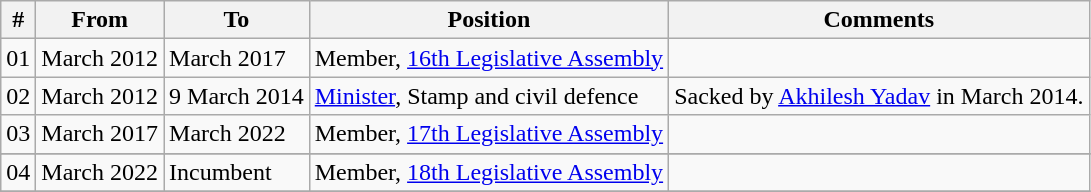<table class="wikitable sortable">
<tr>
<th>#</th>
<th>From</th>
<th>To</th>
<th>Position</th>
<th>Comments</th>
</tr>
<tr>
<td>01</td>
<td>March 2012</td>
<td>March 2017</td>
<td>Member, <a href='#'>16th Legislative Assembly</a></td>
<td></td>
</tr>
<tr>
<td>02</td>
<td>March 2012</td>
<td>9 March 2014</td>
<td><a href='#'>Minister</a>, Stamp and civil defence</td>
<td>Sacked by <a href='#'>Akhilesh Yadav</a> in March 2014.</td>
</tr>
<tr>
<td>03</td>
<td>March 2017</td>
<td>March 2022</td>
<td>Member, <a href='#'>17th Legislative Assembly</a></td>
<td></td>
</tr>
<tr>
</tr>
<tr>
<td>04</td>
<td>March 2022</td>
<td>Incumbent</td>
<td>Member, <a href='#'>18th Legislative Assembly</a></td>
<td></td>
</tr>
<tr>
</tr>
</table>
